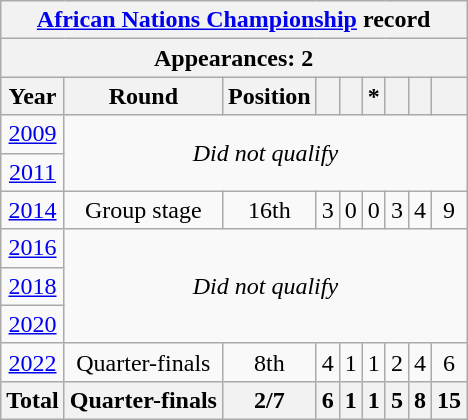<table class="wikitable" style="text-align: center;">
<tr>
<th colspan=9><a href='#'>African Nations Championship</a> record</th>
</tr>
<tr>
<th colspan=9>Appearances: 2</th>
</tr>
<tr>
<th>Year</th>
<th>Round</th>
<th>Position</th>
<th></th>
<th></th>
<th>*</th>
<th></th>
<th></th>
<th></th>
</tr>
<tr>
<td> <a href='#'>2009</a></td>
<td rowspan=2 colspan="8"><em>Did not qualify</em></td>
</tr>
<tr>
<td> <a href='#'>2011</a></td>
</tr>
<tr>
<td> <a href='#'>2014</a></td>
<td>Group stage</td>
<td>16th</td>
<td>3</td>
<td>0</td>
<td>0</td>
<td>3</td>
<td>4</td>
<td>9</td>
</tr>
<tr>
<td> <a href='#'>2016</a></td>
<td rowspan=3 colspan="8"><em>Did not qualify</em></td>
</tr>
<tr>
<td> <a href='#'>2018</a></td>
</tr>
<tr>
<td> <a href='#'>2020</a></td>
</tr>
<tr>
<td> <a href='#'>2022</a></td>
<td>Quarter-finals</td>
<td>8th</td>
<td>4</td>
<td>1</td>
<td>1</td>
<td>2</td>
<td>4</td>
<td>6</td>
</tr>
<tr>
<th><strong>Total</strong></th>
<th><strong>Quarter-finals</strong></th>
<th><strong>2/7</strong></th>
<th><strong>6</strong></th>
<th><strong>1</strong></th>
<th><strong>1</strong></th>
<th><strong>5</strong></th>
<th><strong>8</strong></th>
<th><strong>15</strong></th>
</tr>
</table>
